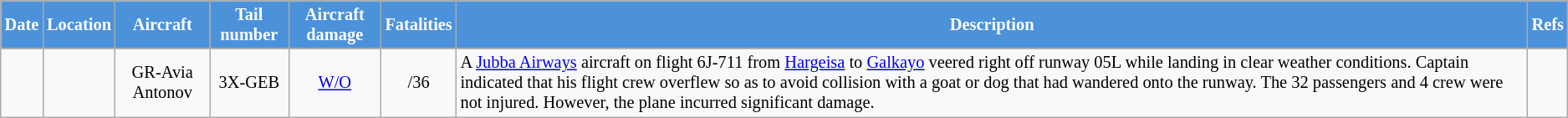<table class="wikitable sortable toccolours" border="1" cellpadding="3" style="border-collapse:collapse; font-size: 85%">
<tr>
<th style="background-color: #4B92DB; color: white">Date</th>
<th style="background-color: #4B92DB; color: white">Location</th>
<th style="background-color: #4B92DB; color: white">Aircraft</th>
<th style="background-color: #4B92DB; color: white">Tail number</th>
<th style="background-color: #4B92DB; color: white">Aircraft damage</th>
<th style="background-color: #4B92DB; color: white">Fatalities</th>
<th style="background-color: #4B92DB; color: white" class="unsortable">Description</th>
<th style="background-color: #4B92DB; color: white" class="unsortable">Refs</th>
</tr>
<tr>
<td align=center></td>
<td></td>
<td align=center>GR-Avia Antonov</td>
<td align=center>3X-GEB</td>
<td align=center><a href='#'>W/O</a></td>
<td align=center>/36</td>
<td>A <a href='#'>Jubba Airways</a> aircraft on flight 6J-711 from <a href='#'>Hargeisa</a> to <a href='#'>Galkayo</a> veered right off runway 05L while landing in clear weather conditions. Captain indicated that his flight crew overflew so as to avoid collision with a goat or dog that had wandered onto the runway. The 32 passengers and 4 crew were not injured. However, the plane incurred significant damage.</td>
<td align=center></td>
</tr>
</table>
